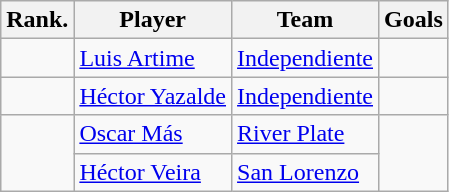<table class="wikitable" style="text-align:">
<tr>
<th>Rank.</th>
<th>Player</th>
<th>Team</th>
<th>Goals</th>
</tr>
<tr>
<td></td>
<td> <a href='#'>Luis Artime</a></td>
<td><a href='#'>Independiente</a></td>
<td></td>
</tr>
<tr>
<td></td>
<td> <a href='#'>Héctor Yazalde</a></td>
<td><a href='#'>Independiente</a></td>
<td></td>
</tr>
<tr>
<td rowspan=2></td>
<td> <a href='#'>Oscar Más</a></td>
<td><a href='#'>River Plate</a></td>
<td rowspan=2></td>
</tr>
<tr>
<td> <a href='#'>Héctor Veira</a></td>
<td><a href='#'>San Lorenzo</a></td>
</tr>
</table>
